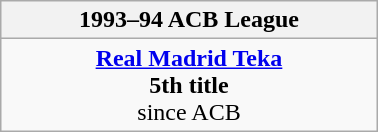<table class="wikitable" style="margin: 0 auto; width: 20%;">
<tr>
<th>1993–94 ACB League</th>
</tr>
<tr>
<td align=center><strong><a href='#'>Real Madrid Teka</a></strong><br><strong>5th title</strong> <br>since ACB</td>
</tr>
</table>
